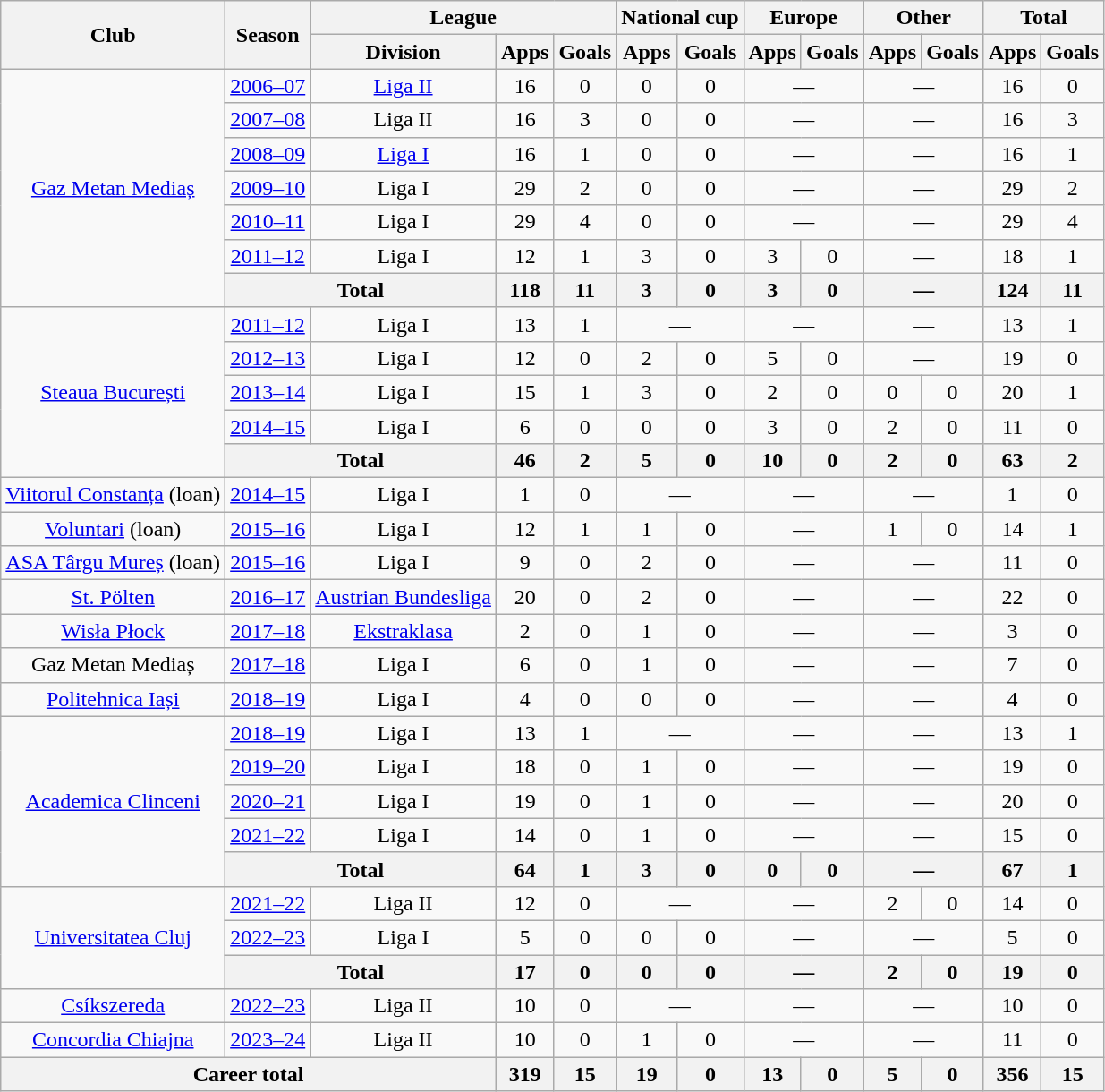<table class="wikitable" style="text-align: center;">
<tr>
<th rowspan="2">Club</th>
<th rowspan="2">Season</th>
<th colspan="3">League</th>
<th colspan="2">National cup</th>
<th colspan="2">Europe</th>
<th colspan="2">Other</th>
<th colspan="3">Total</th>
</tr>
<tr>
<th>Division</th>
<th>Apps</th>
<th>Goals</th>
<th>Apps</th>
<th>Goals</th>
<th>Apps</th>
<th>Goals</th>
<th>Apps</th>
<th>Goals</th>
<th>Apps</th>
<th>Goals</th>
</tr>
<tr>
<td rowspan="7"><a href='#'>Gaz Metan Mediaș</a></td>
<td><a href='#'>2006–07</a></td>
<td><a href='#'>Liga II</a></td>
<td>16</td>
<td>0</td>
<td>0</td>
<td>0</td>
<td colspan="2">—</td>
<td colspan="2">—</td>
<td>16</td>
<td>0</td>
</tr>
<tr>
<td><a href='#'>2007–08</a></td>
<td>Liga II</td>
<td>16</td>
<td>3</td>
<td>0</td>
<td>0</td>
<td colspan="2">—</td>
<td colspan="2">—</td>
<td>16</td>
<td>3</td>
</tr>
<tr>
<td><a href='#'>2008–09</a></td>
<td><a href='#'>Liga I</a></td>
<td>16</td>
<td>1</td>
<td>0</td>
<td>0</td>
<td colspan="2">—</td>
<td colspan="2">—</td>
<td>16</td>
<td>1</td>
</tr>
<tr>
<td><a href='#'>2009–10</a></td>
<td>Liga I</td>
<td>29</td>
<td>2</td>
<td>0</td>
<td>0</td>
<td colspan="2">—</td>
<td colspan="2">—</td>
<td>29</td>
<td>2</td>
</tr>
<tr>
<td><a href='#'>2010–11</a></td>
<td>Liga I</td>
<td>29</td>
<td>4</td>
<td>0</td>
<td>0</td>
<td colspan="2">—</td>
<td colspan="2">—</td>
<td>29</td>
<td>4</td>
</tr>
<tr>
<td><a href='#'>2011–12</a></td>
<td>Liga I</td>
<td>12</td>
<td>1</td>
<td>3</td>
<td>0</td>
<td>3</td>
<td>0</td>
<td colspan="2">—</td>
<td>18</td>
<td>1</td>
</tr>
<tr>
<th colspan="2">Total</th>
<th>118</th>
<th>11</th>
<th>3</th>
<th>0</th>
<th>3</th>
<th>0</th>
<th colspan="2">—</th>
<th>124</th>
<th>11</th>
</tr>
<tr>
<td rowspan="5"><a href='#'>Steaua București</a></td>
<td><a href='#'>2011–12</a></td>
<td>Liga I</td>
<td>13</td>
<td>1</td>
<td colspan="2">—</td>
<td colspan="2">—</td>
<td colspan="2">—</td>
<td>13</td>
<td>1</td>
</tr>
<tr>
<td><a href='#'>2012–13</a></td>
<td>Liga I</td>
<td>12</td>
<td>0</td>
<td>2</td>
<td>0</td>
<td>5</td>
<td>0</td>
<td colspan="2">—</td>
<td>19</td>
<td>0</td>
</tr>
<tr>
<td><a href='#'>2013–14</a></td>
<td>Liga I</td>
<td>15</td>
<td>1</td>
<td>3</td>
<td>0</td>
<td>2</td>
<td>0</td>
<td>0</td>
<td>0</td>
<td>20</td>
<td>1</td>
</tr>
<tr>
<td><a href='#'>2014–15</a></td>
<td>Liga I</td>
<td>6</td>
<td>0</td>
<td>0</td>
<td>0</td>
<td>3</td>
<td>0</td>
<td>2</td>
<td>0</td>
<td>11</td>
<td>0</td>
</tr>
<tr>
<th colspan="2">Total</th>
<th>46</th>
<th>2</th>
<th>5</th>
<th>0</th>
<th>10</th>
<th>0</th>
<th>2</th>
<th>0</th>
<th>63</th>
<th>2</th>
</tr>
<tr>
<td><a href='#'>Viitorul Constanța</a> (loan)</td>
<td><a href='#'>2014–15</a></td>
<td>Liga I</td>
<td>1</td>
<td>0</td>
<td colspan="2">—</td>
<td colspan="2">—</td>
<td colspan="2">—</td>
<td>1</td>
<td>0</td>
</tr>
<tr>
<td><a href='#'>Voluntari</a> (loan)</td>
<td><a href='#'>2015–16</a></td>
<td>Liga I</td>
<td>12</td>
<td>1</td>
<td>1</td>
<td>0</td>
<td colspan="2">—</td>
<td>1</td>
<td>0</td>
<td>14</td>
<td>1</td>
</tr>
<tr>
<td><a href='#'>ASA Târgu Mureș</a> (loan)</td>
<td><a href='#'>2015–16</a></td>
<td>Liga I</td>
<td>9</td>
<td>0</td>
<td>2</td>
<td>0</td>
<td colspan="2">—</td>
<td colspan="2">—</td>
<td>11</td>
<td>0</td>
</tr>
<tr>
<td><a href='#'>St. Pölten</a></td>
<td><a href='#'>2016–17</a></td>
<td><a href='#'>Austrian Bundesliga</a></td>
<td>20</td>
<td>0</td>
<td>2</td>
<td>0</td>
<td colspan="2">—</td>
<td colspan="2">—</td>
<td>22</td>
<td>0</td>
</tr>
<tr>
<td><a href='#'>Wisła Płock</a></td>
<td><a href='#'>2017–18</a></td>
<td><a href='#'>Ekstraklasa</a></td>
<td>2</td>
<td>0</td>
<td>1</td>
<td>0</td>
<td colspan="2">—</td>
<td colspan="2">—</td>
<td>3</td>
<td>0</td>
</tr>
<tr>
<td>Gaz Metan Mediaș</td>
<td><a href='#'>2017–18</a></td>
<td>Liga I</td>
<td>6</td>
<td>0</td>
<td>1</td>
<td>0</td>
<td colspan="2">—</td>
<td colspan="2">—</td>
<td>7</td>
<td>0</td>
</tr>
<tr>
<td><a href='#'>Politehnica Iași</a></td>
<td><a href='#'>2018–19</a></td>
<td>Liga I</td>
<td>4</td>
<td>0</td>
<td>0</td>
<td>0</td>
<td colspan="2">—</td>
<td colspan="2">—</td>
<td>4</td>
<td>0</td>
</tr>
<tr>
<td rowspan="5"><a href='#'>Academica Clinceni</a></td>
<td><a href='#'>2018–19</a></td>
<td>Liga I</td>
<td>13</td>
<td>1</td>
<td colspan="2">—</td>
<td colspan="2">—</td>
<td colspan="2">—</td>
<td>13</td>
<td>1</td>
</tr>
<tr>
<td><a href='#'>2019–20</a></td>
<td>Liga I</td>
<td>18</td>
<td>0</td>
<td>1</td>
<td>0</td>
<td colspan="2">—</td>
<td colspan="2">—</td>
<td>19</td>
<td>0</td>
</tr>
<tr>
<td><a href='#'>2020–21</a></td>
<td>Liga I</td>
<td>19</td>
<td>0</td>
<td>1</td>
<td>0</td>
<td colspan="2">—</td>
<td colspan="2">—</td>
<td>20</td>
<td>0</td>
</tr>
<tr>
<td><a href='#'>2021–22</a></td>
<td>Liga I</td>
<td>14</td>
<td>0</td>
<td>1</td>
<td>0</td>
<td colspan="2">—</td>
<td colspan="2">—</td>
<td>15</td>
<td>0</td>
</tr>
<tr>
<th colspan="2">Total</th>
<th>64</th>
<th>1</th>
<th>3</th>
<th>0</th>
<th>0</th>
<th>0</th>
<th colspan="2">—</th>
<th>67</th>
<th>1</th>
</tr>
<tr>
<td rowspan="3"><a href='#'>Universitatea Cluj</a></td>
<td><a href='#'>2021–22</a></td>
<td>Liga II</td>
<td>12</td>
<td>0</td>
<td colspan="2">—</td>
<td colspan="2">—</td>
<td>2</td>
<td>0</td>
<td>14</td>
<td>0</td>
</tr>
<tr>
<td><a href='#'>2022–23</a></td>
<td>Liga I</td>
<td>5</td>
<td>0</td>
<td>0</td>
<td>0</td>
<td colspan="2">—</td>
<td colspan="2">—</td>
<td>5</td>
<td>0</td>
</tr>
<tr>
<th colspan="2">Total</th>
<th>17</th>
<th>0</th>
<th>0</th>
<th>0</th>
<th colspan="2">—</th>
<th>2</th>
<th>0</th>
<th>19</th>
<th>0</th>
</tr>
<tr>
<td><a href='#'>Csíkszereda</a></td>
<td><a href='#'>2022–23</a></td>
<td>Liga II</td>
<td>10</td>
<td>0</td>
<td colspan="2">—</td>
<td colspan="2">—</td>
<td colspan="2">—</td>
<td>10</td>
<td>0</td>
</tr>
<tr>
<td><a href='#'>Concordia Chiajna</a></td>
<td><a href='#'>2023–24</a></td>
<td>Liga II</td>
<td>10</td>
<td>0</td>
<td>1</td>
<td>0</td>
<td colspan="2">—</td>
<td colspan="2">—</td>
<td>11</td>
<td>0</td>
</tr>
<tr>
<th colspan="3">Career total</th>
<th>319</th>
<th>15</th>
<th>19</th>
<th>0</th>
<th>13</th>
<th>0</th>
<th>5</th>
<th>0</th>
<th>356</th>
<th>15</th>
</tr>
</table>
